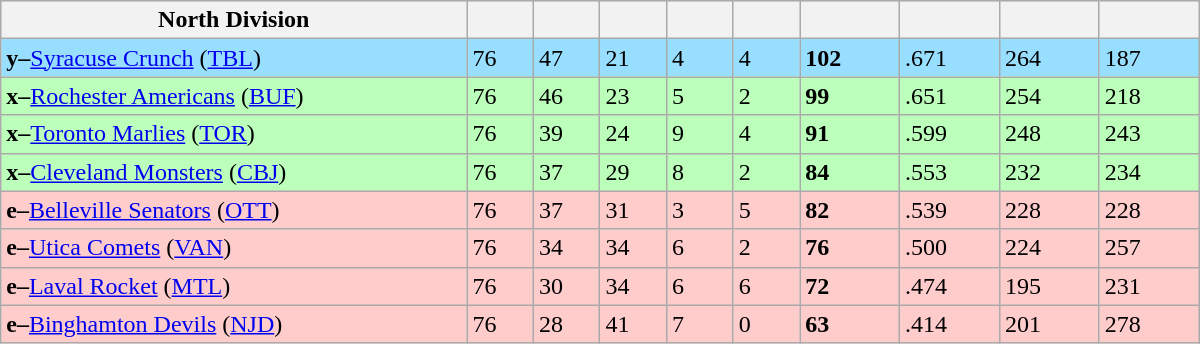<table class="wikitable" style="width:50em">
<tr bgcolor="#DDDDFF">
<th width="35%">North Division</th>
<th width="5%"></th>
<th width="5%"></th>
<th width="5%"></th>
<th width="5%"></th>
<th width="5%"></th>
<th width="7.5%"></th>
<th width="7.5%"></th>
<th width="7.5%"></th>
<th width="7.5%"></th>
</tr>
<tr bgcolor=#97DEFF>
<td><strong>y–</strong><a href='#'>Syracuse Crunch</a> (<a href='#'>TBL</a>)</td>
<td>76</td>
<td>47</td>
<td>21</td>
<td>4</td>
<td>4</td>
<td><strong>102</strong></td>
<td>.671</td>
<td>264</td>
<td>187</td>
</tr>
<tr bgcolor=#bbffbb>
<td><strong>x–</strong><a href='#'>Rochester Americans</a> (<a href='#'>BUF</a>)</td>
<td>76</td>
<td>46</td>
<td>23</td>
<td>5</td>
<td>2</td>
<td><strong>99</strong></td>
<td>.651</td>
<td>254</td>
<td>218</td>
</tr>
<tr bgcolor=#bbffbb>
<td><strong>x–</strong><a href='#'>Toronto Marlies</a> (<a href='#'>TOR</a>)</td>
<td>76</td>
<td>39</td>
<td>24</td>
<td>9</td>
<td>4</td>
<td><strong>91</strong></td>
<td>.599</td>
<td>248</td>
<td>243</td>
</tr>
<tr bgcolor=#bbffbb>
<td><strong>x–</strong><a href='#'>Cleveland Monsters</a> (<a href='#'>CBJ</a>)</td>
<td>76</td>
<td>37</td>
<td>29</td>
<td>8</td>
<td>2</td>
<td><strong>84</strong></td>
<td>.553</td>
<td>232</td>
<td>234</td>
</tr>
<tr bgcolor=#ffcccc>
<td><strong>e–</strong><a href='#'>Belleville Senators</a> (<a href='#'>OTT</a>)</td>
<td>76</td>
<td>37</td>
<td>31</td>
<td>3</td>
<td>5</td>
<td><strong>82</strong></td>
<td>.539</td>
<td>228</td>
<td>228</td>
</tr>
<tr bgcolor=#ffcccc>
<td><strong>e–</strong><a href='#'>Utica Comets</a> (<a href='#'>VAN</a>)</td>
<td>76</td>
<td>34</td>
<td>34</td>
<td>6</td>
<td>2</td>
<td><strong>76</strong></td>
<td>.500</td>
<td>224</td>
<td>257</td>
</tr>
<tr bgcolor=#ffcccc>
<td><strong>e–</strong><a href='#'>Laval Rocket</a> (<a href='#'>MTL</a>)</td>
<td>76</td>
<td>30</td>
<td>34</td>
<td>6</td>
<td>6</td>
<td><strong>72</strong></td>
<td>.474</td>
<td>195</td>
<td>231</td>
</tr>
<tr bgcolor=#ffcccc>
<td><strong>e–</strong><a href='#'>Binghamton Devils</a> (<a href='#'>NJD</a>)</td>
<td>76</td>
<td>28</td>
<td>41</td>
<td>7</td>
<td>0</td>
<td><strong>63</strong></td>
<td>.414</td>
<td>201</td>
<td>278</td>
</tr>
</table>
